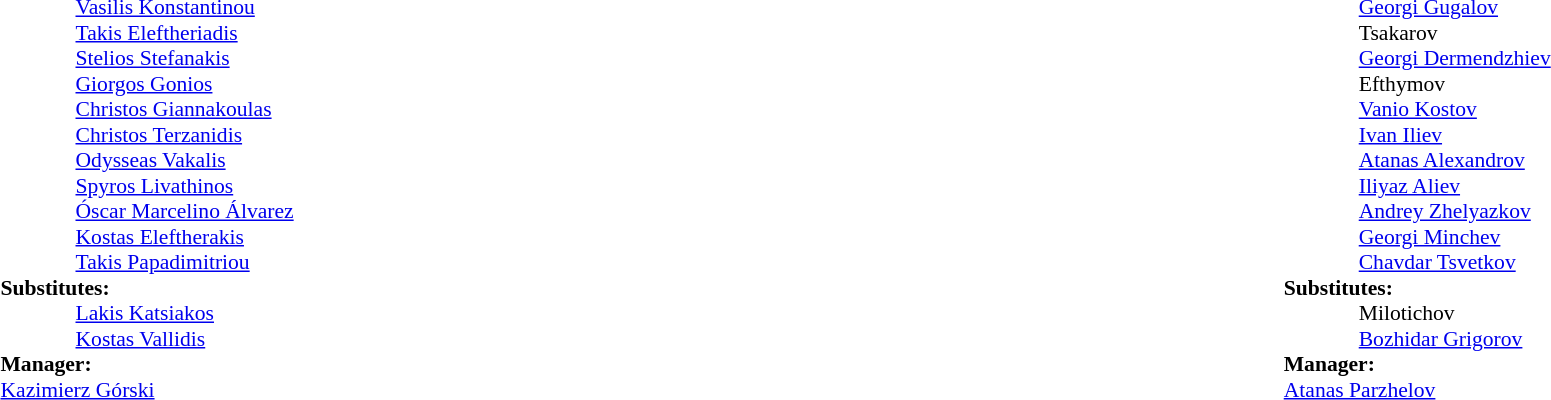<table width=100%>
<tr>
<td valign="top" width="50%"><br><table style="font-size:90%" cellspacing="0" cellpadding="0">
<tr>
<td colspan="4"></td>
</tr>
<tr>
<th width=25></th>
<th width=25></th>
</tr>
<tr>
<td></td>
<td></td>
<td> <a href='#'>Vasilis Konstantinou</a></td>
<td></td>
<td></td>
</tr>
<tr>
<td></td>
<td></td>
<td> <a href='#'>Takis Eleftheriadis</a></td>
<td></td>
<td></td>
</tr>
<tr>
<td></td>
<td></td>
<td> <a href='#'>Stelios Stefanakis</a></td>
<td></td>
<td></td>
</tr>
<tr>
<td></td>
<td></td>
<td> <a href='#'>Giorgos Gonios</a></td>
</tr>
<tr>
<td></td>
<td></td>
<td> <a href='#'>Christos Giannakoulas</a></td>
</tr>
<tr>
<td></td>
<td></td>
<td> <a href='#'>Christos Terzanidis</a></td>
</tr>
<tr>
<td></td>
<td></td>
<td> <a href='#'>Odysseas Vakalis</a></td>
</tr>
<tr>
<td></td>
<td></td>
<td> <a href='#'>Spyros Livathinos</a></td>
</tr>
<tr>
<td></td>
<td></td>
<td> <a href='#'>Óscar Marcelino Álvarez</a></td>
<td></td>
<td></td>
</tr>
<tr>
<td></td>
<td></td>
<td> <a href='#'>Kostas Eleftherakis</a></td>
<td></td>
<td></td>
</tr>
<tr>
<td></td>
<td></td>
<td> <a href='#'>Takis Papadimitriou</a></td>
<td></td>
<td></td>
</tr>
<tr>
<td colspan=3><strong>Substitutes:</strong></td>
</tr>
<tr>
<td></td>
<td></td>
<td> <a href='#'>Lakis Katsiakos</a></td>
<td></td>
<td></td>
</tr>
<tr>
<td></td>
<td></td>
<td> <a href='#'>Kostas Vallidis</a></td>
<td></td>
<td></td>
</tr>
<tr>
<td colspan=3><strong>Manager:</strong></td>
</tr>
<tr>
<td colspan=4> <a href='#'>Kazimierz Górski</a></td>
</tr>
</table>
</td>
<td valign="top" width="50%"><br><table style="font-size:90%" cellspacing="0" cellpadding="0" align=center>
<tr>
<td colspan="4"></td>
</tr>
<tr>
<th width=25></th>
<th width=25></th>
</tr>
<tr>
<td></td>
<td></td>
<td> <a href='#'>Georgi Gugalov</a></td>
</tr>
<tr>
<td></td>
<td></td>
<td> Tsakarov</td>
<td></td>
<td></td>
</tr>
<tr>
<td></td>
<td></td>
<td> <a href='#'>Georgi Dermendzhiev</a></td>
</tr>
<tr>
<td></td>
<td></td>
<td> Efthymov</td>
</tr>
<tr>
<td></td>
<td></td>
<td> <a href='#'>Vanio Kostov</a></td>
<td></td>
<td></td>
</tr>
<tr>
<td></td>
<td></td>
<td> <a href='#'>Ivan Iliev</a></td>
</tr>
<tr>
<td></td>
<td></td>
<td> <a href='#'>Atanas Alexandrov</a></td>
</tr>
<tr>
<td></td>
<td></td>
<td> <a href='#'>Iliyaz Aliev</a></td>
</tr>
<tr>
<td></td>
<td></td>
<td> <a href='#'>Andrey Zhelyazkov</a></td>
</tr>
<tr>
<td></td>
<td></td>
<td> <a href='#'>Georgi Minchev</a></td>
</tr>
<tr>
<td></td>
<td></td>
<td> <a href='#'>Chavdar Tsvetkov</a></td>
<td></td>
<td></td>
</tr>
<tr>
<td colspan=3><strong>Substitutes:</strong></td>
</tr>
<tr>
<td></td>
<td></td>
<td> Milotichov</td>
<td></td>
<td></td>
</tr>
<tr>
<td></td>
<td></td>
<td> <a href='#'>Bozhidar Grigorov</a></td>
<td></td>
<td></td>
</tr>
<tr>
<td colspan=3><strong>Manager:</strong></td>
</tr>
<tr>
<td colspan=4> <a href='#'>Atanas Parzhelov</a></td>
</tr>
</table>
</td>
</tr>
</table>
